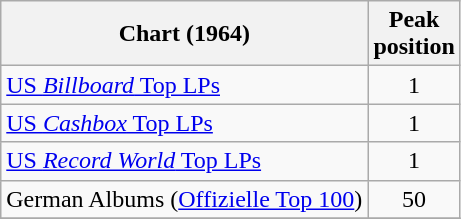<table class="wikitable sortable plainrowheaders" style="text-align:center">
<tr>
<th>Chart (1964)</th>
<th>Peak<br>position</th>
</tr>
<tr>
<td align="left"><a href='#'>US <em>Billboard</em> Top LPs</a></td>
<td align="center">1</td>
</tr>
<tr>
<td align="left"><a href='#'>US <em>Cashbox</em> Top LPs</a></td>
<td align="center">1</td>
</tr>
<tr>
<td align="left"><a href='#'>US <em>Record World</em> Top LPs</a></td>
<td align="center">1</td>
</tr>
<tr>
<td align="left">German Albums (<a href='#'>Offizielle Top 100</a>)</td>
<td align="center">50</td>
</tr>
<tr>
</tr>
</table>
